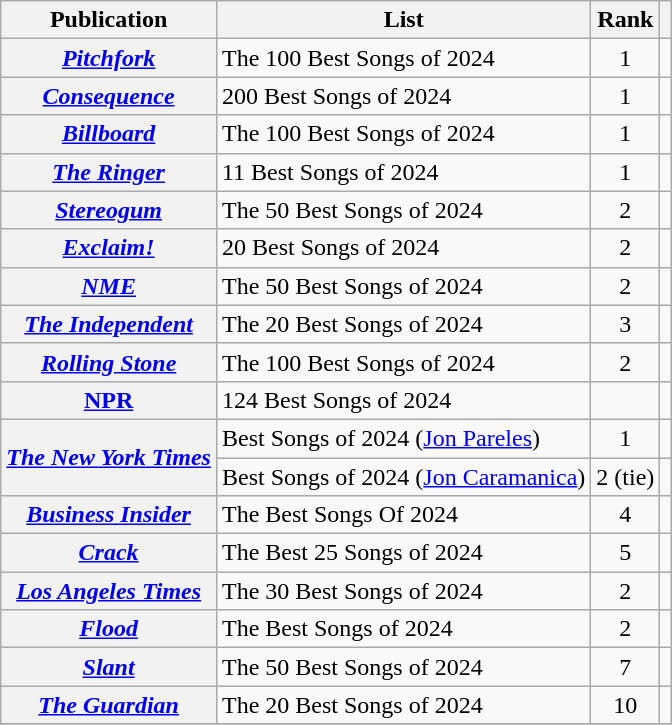<table class="wikitable sortable plainrowheaders">
<tr>
<th scope="col">Publication</th>
<th scope="col">List</th>
<th scope="col">Rank</th>
<th scope="col"></th>
</tr>
<tr>
<th scope="row"><em><a href='#'>Pitchfork</a></em></th>
<td>The 100 Best Songs of 2024</td>
<td style="text-align: center;">1</td>
<td style="text-align: center;"></td>
</tr>
<tr>
<th scope="row"><em><a href='#'>Consequence</a></em></th>
<td>200 Best Songs of 2024</td>
<td style="text-align:center;">1</td>
<td style="text-align: center;"></td>
</tr>
<tr>
<th scope="row"><em><a href='#'>Billboard</a></em></th>
<td>The 100 Best Songs of 2024</td>
<td style="text-align:center;">1</td>
<td style="text-align: center;"></td>
</tr>
<tr>
<th scope="row"><em><a href='#'>The Ringer</a></em></th>
<td>11 Best Songs of 2024</td>
<td style="text-align:center;">1</td>
<td style="text-align: center;"></td>
</tr>
<tr>
<th scope="row"><em><a href='#'>Stereogum</a></em></th>
<td>The 50 Best Songs of 2024</td>
<td style="text-align:center;">2</td>
<td style="text-align: center;"></td>
</tr>
<tr>
<th scope="row"><em><a href='#'>Exclaim!</a></em></th>
<td>20 Best Songs of 2024</td>
<td style="text-align: center;">2</td>
<td style="text-align: center;"></td>
</tr>
<tr>
<th scope="row"><em><a href='#'>NME</a></em></th>
<td>The 50 Best Songs of 2024</td>
<td style="text-align: center;">2</td>
<td style="text-align: center;"></td>
</tr>
<tr>
<th scope="row"><em><a href='#'>The Independent</a></em></th>
<td>The 20 Best Songs of 2024</td>
<td style="text-align: center;">3</td>
<td style="text-align: center;"></td>
</tr>
<tr>
<th scope="row"><em><a href='#'>Rolling Stone</a></em></th>
<td>The 100 Best Songs of 2024</td>
<td style="text-align: center;">2</td>
<td style="text-align: center;"></td>
</tr>
<tr>
<th scope="row"><a href='#'>NPR</a></th>
<td>124 Best Songs of 2024</td>
<td></td>
<td style="text-align: center;"></td>
</tr>
<tr>
<th rowspan="2" scope="row"><em><a href='#'>The New York Times</a></em></th>
<td>Best Songs of 2024 (<a href='#'>Jon Pareles</a>)</td>
<td style="text-align: center;">1</td>
<td style="text-align: center;"></td>
</tr>
<tr>
<td>Best Songs of 2024 (<a href='#'>Jon Caramanica</a>)</td>
<td style="text-align: center;">2 (tie)</td>
<td style="text-align: center;"></td>
</tr>
<tr>
<th scope="row"><em><a href='#'>Business Insider</a></em></th>
<td>The Best Songs Of 2024</td>
<td style="text-align:center;">4</td>
<td style="text-align: center;"></td>
</tr>
<tr>
<th scope="row"><em><a href='#'>Crack</a></em></th>
<td>The Best 25 Songs of 2024</td>
<td style="text-align:center;">5</td>
<td style="text-align: center;"></td>
</tr>
<tr>
<th scope="row"><em><a href='#'>Los Angeles Times</a></em></th>
<td>The 30 Best Songs of 2024</td>
<td style="text-align:center;">2</td>
<td style="text-align: center;"></td>
</tr>
<tr>
<th scope="row"><em><a href='#'>Flood</a></em></th>
<td>The Best Songs of 2024</td>
<td style="text-align:center;">2</td>
<td style="text-align: center;"></td>
</tr>
<tr>
<th scope="row"><em><a href='#'>Slant</a></em></th>
<td>The 50 Best Songs of 2024</td>
<td style="text-align:center;">7</td>
<td style="text-align: center;"></td>
</tr>
<tr>
<th scope="row"><em><a href='#'>The Guardian</a></em></th>
<td>The 20 Best Songs of 2024</td>
<td style="text-align:center;">10</td>
<td style="text-align: center;"></td>
</tr>
<tr>
</tr>
</table>
